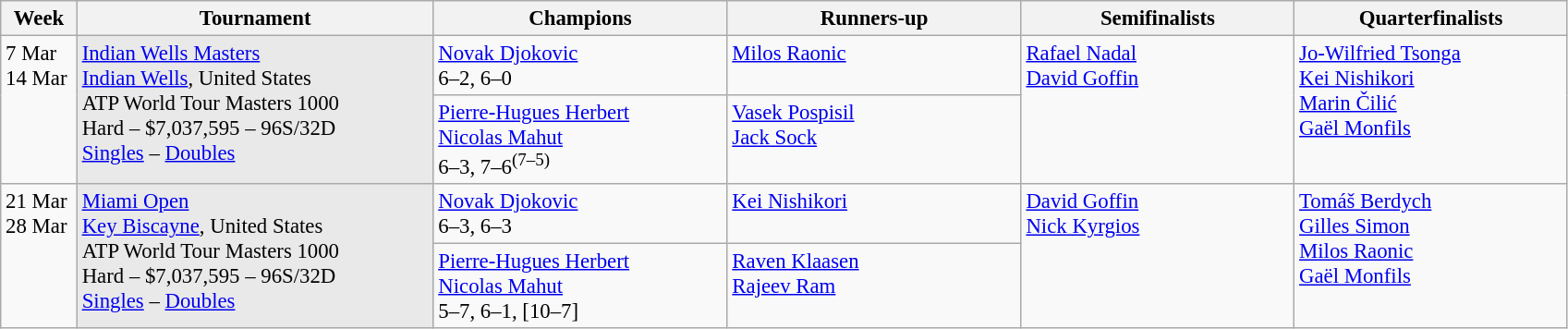<table class=wikitable style=font-size:95%>
<tr>
<th style="width:48px;">Week</th>
<th style="width:250px;">Tournament</th>
<th style="width:205px;">Champions</th>
<th style="width:205px;">Runners-up</th>
<th style="width:190px;">Semifinalists</th>
<th style="width:190px;">Quarterfinalists</th>
</tr>
<tr valign=top>
<td rowspan=2>7 Mar<br>14 Mar</td>
<td style="background:#e9e9e9;" rowspan=2><a href='#'>Indian Wells Masters</a><br> <a href='#'>Indian Wells</a>, United States<br>ATP World Tour Masters 1000<br> Hard – $7,037,595 – 96S/32D<br><a href='#'>Singles</a> – <a href='#'>Doubles</a></td>
<td> <a href='#'>Novak Djokovic</a><br>6–2, 6–0</td>
<td> <a href='#'>Milos Raonic</a></td>
<td rowspan=2> <a href='#'>Rafael Nadal</a><br> <a href='#'>David Goffin</a></td>
<td rowspan=2> <a href='#'>Jo-Wilfried Tsonga</a><br> <a href='#'>Kei Nishikori</a><br>  <a href='#'>Marin Čilić</a><br> <a href='#'>Gaël Monfils</a></td>
</tr>
<tr valign=top>
<td> <a href='#'>Pierre-Hugues Herbert</a><br> <a href='#'>Nicolas Mahut</a><br>6–3, 7–6<sup>(7–5)</sup></td>
<td> <a href='#'>Vasek Pospisil</a><br> <a href='#'>Jack Sock</a></td>
</tr>
<tr valign=top>
<td rowspan=2>21 Mar<br>28 Mar</td>
<td style="background:#e9e9e9;" rowspan=2><a href='#'>Miami Open</a><br> <a href='#'>Key Biscayne</a>, United States<br>ATP World Tour Masters 1000<br> Hard – $7,037,595 – 96S/32D<br><a href='#'>Singles</a> – <a href='#'>Doubles</a></td>
<td> <a href='#'>Novak Djokovic</a><br>6–3, 6–3</td>
<td> <a href='#'>Kei Nishikori</a></td>
<td rowspan=2> <a href='#'>David Goffin</a> <br>  <a href='#'>Nick Kyrgios</a></td>
<td rowspan=2> <a href='#'>Tomáš Berdych</a><br>  <a href='#'>Gilles Simon</a><br>  <a href='#'>Milos Raonic</a>  <br>  <a href='#'>Gaël Monfils</a></td>
</tr>
<tr valign=top>
<td> <a href='#'>Pierre-Hugues Herbert</a><br> <a href='#'>Nicolas Mahut</a><br>5–7, 6–1, [10–7]</td>
<td> <a href='#'>Raven Klaasen</a><br> <a href='#'>Rajeev Ram</a></td>
</tr>
</table>
